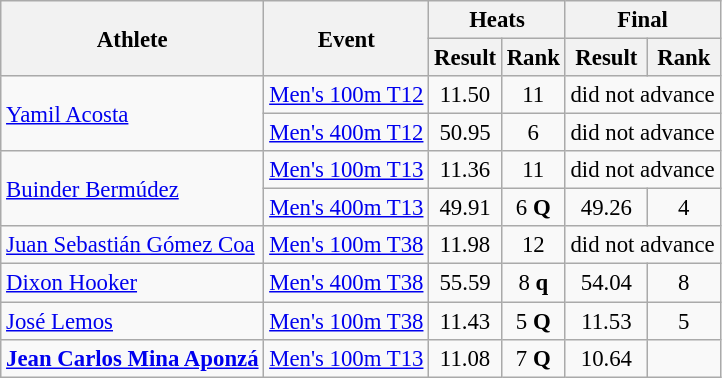<table class=wikitable style="font-size:95%">
<tr>
<th rowspan="2">Athlete</th>
<th rowspan="2">Event</th>
<th colspan="2">Heats</th>
<th colspan="3">Final</th>
</tr>
<tr>
<th>Result</th>
<th>Rank</th>
<th>Result</th>
<th>Rank</th>
</tr>
<tr align=center>
<td rowspan=2 align=left><a href='#'>Yamil Acosta</a></td>
<td align=left><a href='#'>Men's 100m T12</a></td>
<td>11.50</td>
<td>11</td>
<td colspan=2>did not advance</td>
</tr>
<tr align=center>
<td align=left><a href='#'>Men's 400m T12</a></td>
<td>50.95</td>
<td>6</td>
<td colspan=2>did not advance</td>
</tr>
<tr align=center>
<td rowspan=2 align=left><a href='#'>Buinder Bermúdez</a></td>
<td align=left><a href='#'>Men's 100m T13</a></td>
<td>11.36</td>
<td>11</td>
<td colspan=2>did not advance</td>
</tr>
<tr align=center>
<td align=left><a href='#'>Men's 400m T13</a></td>
<td>49.91</td>
<td>6 <strong>Q</strong></td>
<td>49.26</td>
<td>4</td>
</tr>
<tr align=center>
<td align=left><a href='#'>Juan Sebastián Gómez Coa</a></td>
<td align=left><a href='#'>Men's 100m T38</a></td>
<td>11.98</td>
<td>12</td>
<td colspan=2>did not advance</td>
</tr>
<tr align=center>
<td align=left><a href='#'>Dixon Hooker</a></td>
<td align=left><a href='#'>Men's 400m T38</a></td>
<td>55.59</td>
<td>8 <strong>q</strong></td>
<td>54.04</td>
<td>8</td>
</tr>
<tr align=center>
<td align=left><a href='#'>José Lemos</a></td>
<td align=left><a href='#'>Men's 100m T38</a></td>
<td>11.43</td>
<td>5 <strong>Q</strong></td>
<td>11.53</td>
<td>5</td>
</tr>
<tr align=center>
<td align=left><strong><a href='#'>Jean Carlos Mina Aponzá</a></strong></td>
<td align=left><a href='#'>Men's 100m T13</a></td>
<td>11.08</td>
<td>7 <strong>Q</strong></td>
<td>10.64</td>
<td></td>
</tr>
</table>
